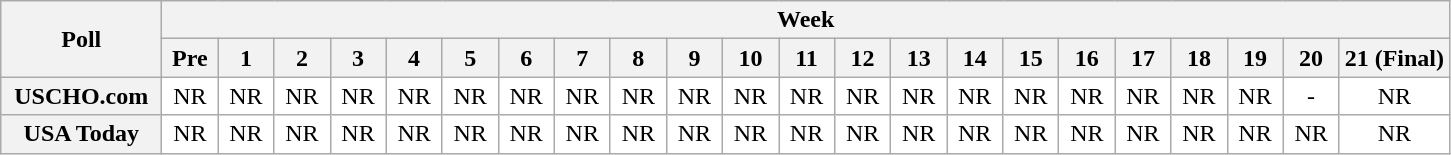<table class="wikitable" style="white-space:nowrap;">
<tr>
<th scope="col" width="100" rowspan="2">Poll</th>
<th colspan="25">Week</th>
</tr>
<tr>
<th scope="col" width="30">Pre</th>
<th scope="col" width="30">1</th>
<th scope="col" width="30">2</th>
<th scope="col" width="30">3</th>
<th scope="col" width="30">4</th>
<th scope="col" width="30">5</th>
<th scope="col" width="30">6</th>
<th scope="col" width="30">7</th>
<th scope="col" width="30">8</th>
<th scope="col" width="30">9</th>
<th scope="col" width="30">10</th>
<th scope="col" width="30">11</th>
<th scope="col" width="30">12</th>
<th scope="col" width="30">13</th>
<th scope="col" width="30">14</th>
<th scope="col" width="30">15</th>
<th scope="col" width="30">16</th>
<th scope="col" width="30">17</th>
<th scope="col" width="30">18</th>
<th scope="col" width="30">19</th>
<th scope="col" width="30">20</th>
<th scope="col" width="30">21 (Final)</th>
</tr>
<tr style="text-align:center;">
<th>USCHO.com</th>
<td bgcolor=FFFFFF>NR</td>
<td bgcolor=FFFFFF>NR</td>
<td bgcolor=FFFFFF>NR</td>
<td bgcolor=FFFFFF>NR</td>
<td bgcolor=FFFFFF>NR</td>
<td bgcolor=FFFFFF>NR</td>
<td bgcolor=FFFFFF>NR</td>
<td bgcolor=FFFFFF>NR</td>
<td bgcolor=FFFFFF>NR</td>
<td bgcolor=FFFFFF>NR</td>
<td bgcolor=FFFFFF>NR</td>
<td bgcolor=FFFFFF>NR</td>
<td bgcolor=FFFFFF>NR</td>
<td bgcolor=FFFFFF>NR</td>
<td bgcolor=FFFFFF>NR</td>
<td bgcolor=FFFFFF>NR</td>
<td bgcolor=FFFFFF>NR</td>
<td bgcolor=FFFFFF>NR</td>
<td bgcolor=FFFFFF>NR</td>
<td bgcolor=FFFFFF>NR</td>
<td bgcolor=FFFFFF>-</td>
<td bgcolor=FFFFFF>NR</td>
</tr>
<tr style="text-align:center;">
<th>USA Today</th>
<td bgcolor=FFFFFF>NR</td>
<td bgcolor=FFFFFF>NR</td>
<td bgcolor=FFFFFF>NR</td>
<td bgcolor=FFFFFF>NR</td>
<td bgcolor=FFFFFF>NR</td>
<td bgcolor=FFFFFF>NR</td>
<td bgcolor=FFFFFF>NR</td>
<td bgcolor=FFFFFF>NR</td>
<td bgcolor=FFFFFF>NR</td>
<td bgcolor=FFFFFF>NR</td>
<td bgcolor=FFFFFF>NR</td>
<td bgcolor=FFFFFF>NR</td>
<td bgcolor=FFFFFF>NR</td>
<td bgcolor=FFFFFF>NR</td>
<td bgcolor=FFFFFF>NR</td>
<td bgcolor=FFFFFF>NR</td>
<td bgcolor=FFFFFF>NR</td>
<td bgcolor=FFFFFF>NR</td>
<td bgcolor=FFFFFF>NR</td>
<td bgcolor=FFFFFF>NR</td>
<td bgcolor=FFFFFF>NR</td>
<td bgcolor=FFFFFF>NR</td>
</tr>
</table>
